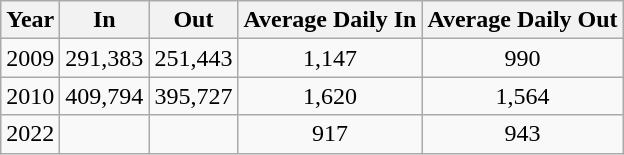<table class="wikitable" style="text-align:center">
<tr>
<th>Year</th>
<th>In</th>
<th>Out</th>
<th>Average Daily In</th>
<th>Average Daily Out</th>
</tr>
<tr>
<td>2009</td>
<td>291,383</td>
<td>251,443</td>
<td>1,147</td>
<td>990</td>
</tr>
<tr>
<td>2010</td>
<td>409,794</td>
<td>395,727</td>
<td>1,620</td>
<td>1,564</td>
</tr>
<tr>
<td>2022</td>
<td></td>
<td></td>
<td>917</td>
<td>943</td>
</tr>
</table>
